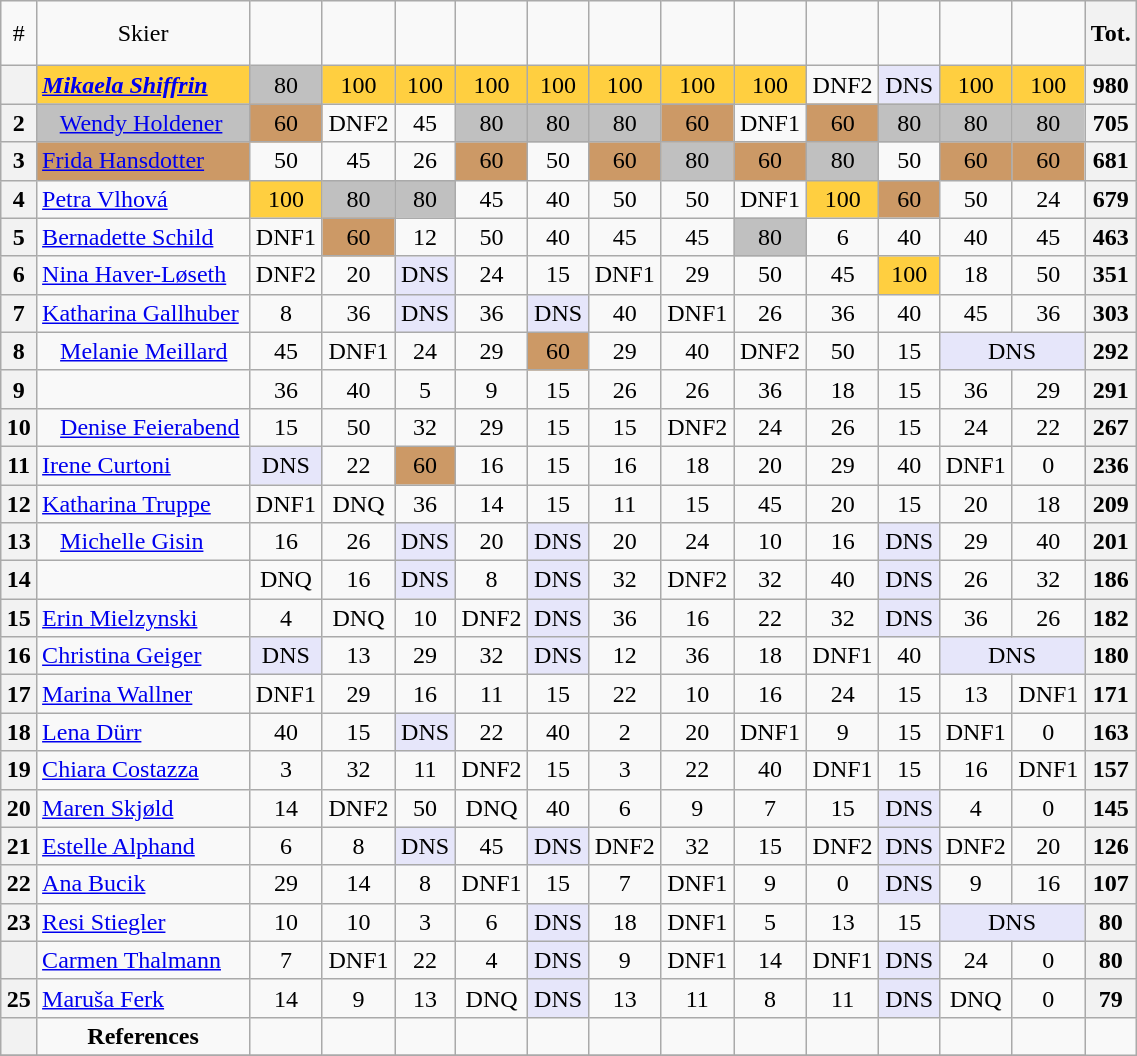<table class="wikitable" width=60% style="font-size:100%; text-align:center;">
<tr>
<td>#</td>
<td>Skier</td>
<td><br> </td>
<td><br> </td>
<td><br> </td>
<td><br> </td>
<td><br> </td>
<td><br> </td>
<td><br> </td>
<td><br> </td>
<td><br>   </td>
<td><br> </td>
<td><br> </td>
<td><br> </td>
<th>Tot.</th>
</tr>
<tr>
<th></th>
<td align=left bgcolor=ffcf40> <strong><em><a href='#'>Mikaela Shiffrin</a></em></strong></td>
<td bgcolor=c0c0c0>80</td>
<td bgcolor=ffcf40>100</td>
<td bgcolor=ffcf40>100</td>
<td bgcolor=ffcf40>100</td>
<td bgcolor=ffcf40>100</td>
<td bgcolor=ffcf40>100</td>
<td bgcolor=ffcf40>100</td>
<td bgcolor=ffcf40>100</td>
<td>DNF2</td>
<td bgcolor=lavender>DNS</td>
<td bgcolor=ffcf40>100</td>
<td bgcolor=ffcf40>100</td>
<th>980</th>
</tr>
<tr>
<th>2</th>
<td align=left bgcolor=c0c0c0>   <a href='#'>Wendy Holdener</a></td>
<td bgcolor=cc9966>60</td>
<td>DNF2</td>
<td>45</td>
<td bgcolor=c0c0c0>80</td>
<td bgcolor=c0c0c0>80</td>
<td bgcolor=c0c0c0>80</td>
<td bgcolor=cc9966>60</td>
<td>DNF1</td>
<td bgcolor=cc9966>60</td>
<td bgcolor=c0c0c0>80</td>
<td bgcolor=c0c0c0>80</td>
<td bgcolor=c0c0c0>80</td>
<th>705</th>
</tr>
<tr>
<th>3</th>
<td align=left bgcolor=cc9966> <a href='#'>Frida Hansdotter</a></td>
<td>50</td>
<td>45</td>
<td>26</td>
<td bgcolor=cc9966>60</td>
<td>50</td>
<td bgcolor=cc9966>60</td>
<td bgcolor=c0c0c0>80</td>
<td bgcolor=cc9966>60</td>
<td bgcolor=c0c0c0>80</td>
<td>50</td>
<td bgcolor=cc9966>60</td>
<td bgcolor=cc9966>60</td>
<th>681</th>
</tr>
<tr>
<th>4</th>
<td align=left> <a href='#'>Petra Vlhová</a></td>
<td bgcolor=ffcf40>100</td>
<td bgcolor=c0c0c0>80</td>
<td bgcolor=c0c0c0>80</td>
<td>45</td>
<td>40</td>
<td>50</td>
<td>50</td>
<td>DNF1</td>
<td bgcolor=ffcf40>100</td>
<td bgcolor=cc9966>60</td>
<td>50</td>
<td>24</td>
<th>679</th>
</tr>
<tr>
<th>5</th>
<td align=left> <a href='#'>Bernadette Schild</a></td>
<td>DNF1</td>
<td bgcolor=cc9966>60</td>
<td>12</td>
<td>50</td>
<td>40</td>
<td>45</td>
<td>45</td>
<td bgcolor=c0c0c0>80</td>
<td>6</td>
<td>40</td>
<td>40</td>
<td>45</td>
<th>463</th>
</tr>
<tr>
<th>6</th>
<td align=left> <a href='#'>Nina Haver-Løseth</a></td>
<td>DNF2</td>
<td>20</td>
<td bgcolor=lavender>DNS</td>
<td>24</td>
<td>15</td>
<td>DNF1</td>
<td>29</td>
<td>50</td>
<td>45</td>
<td bgcolor=ffcf40>100</td>
<td>18</td>
<td>50</td>
<th>351</th>
</tr>
<tr>
<th>7</th>
<td align=left> <a href='#'>Katharina Gallhuber</a></td>
<td>8</td>
<td>36</td>
<td bgcolor=lavender>DNS</td>
<td>36</td>
<td bgcolor=lavender>DNS</td>
<td>40</td>
<td>DNF1</td>
<td>26</td>
<td>36</td>
<td>40</td>
<td>45</td>
<td>36</td>
<th>303</th>
</tr>
<tr>
<th>8</th>
<td align=left>   <a href='#'>Melanie Meillard</a></td>
<td>45</td>
<td>DNF1</td>
<td>24</td>
<td>29</td>
<td bgcolor=cc9966>60</td>
<td>29</td>
<td>40</td>
<td>DNF2</td>
<td>50</td>
<td>15</td>
<td colspan=2 bgcolor=lavender>DNS</td>
<th>292</th>
</tr>
<tr>
<th>9</th>
<td align=left></td>
<td>36</td>
<td>40</td>
<td>5</td>
<td>9</td>
<td>15</td>
<td>26</td>
<td>26</td>
<td>36</td>
<td>18</td>
<td>15</td>
<td>36</td>
<td>29</td>
<th>291</th>
</tr>
<tr>
<th>10</th>
<td align=left>   <a href='#'>Denise Feierabend</a></td>
<td>15</td>
<td>50</td>
<td>32</td>
<td>29</td>
<td>15</td>
<td>15</td>
<td>DNF2</td>
<td>24</td>
<td>26</td>
<td>15</td>
<td>24</td>
<td>22</td>
<th>267</th>
</tr>
<tr>
<th>11</th>
<td align=left> <a href='#'>Irene Curtoni</a></td>
<td bgcolor=lavender>DNS</td>
<td>22</td>
<td bgcolor=cc9966>60</td>
<td>16</td>
<td>15</td>
<td>16</td>
<td>18</td>
<td>20</td>
<td>29</td>
<td>40</td>
<td>DNF1</td>
<td>0</td>
<th>236</th>
</tr>
<tr>
<th>12</th>
<td align=left> <a href='#'>Katharina Truppe</a></td>
<td>DNF1</td>
<td>DNQ</td>
<td>36</td>
<td>14</td>
<td>15</td>
<td>11</td>
<td>15</td>
<td>45</td>
<td>20</td>
<td>15</td>
<td>20</td>
<td>18</td>
<th>209</th>
</tr>
<tr>
<th>13</th>
<td align=left>   <a href='#'>Michelle Gisin</a></td>
<td>16</td>
<td>26</td>
<td bgcolor=lavender>DNS</td>
<td>20</td>
<td bgcolor=lavender>DNS</td>
<td>20</td>
<td>24</td>
<td>10</td>
<td>16</td>
<td bgcolor=lavender>DNS</td>
<td>29</td>
<td>40</td>
<th>201</th>
</tr>
<tr>
<th>14</th>
<td align=left></td>
<td>DNQ</td>
<td>16</td>
<td bgcolor=lavender>DNS</td>
<td>8</td>
<td bgcolor=lavender>DNS</td>
<td>32</td>
<td>DNF2</td>
<td>32</td>
<td>40</td>
<td bgcolor=lavender>DNS</td>
<td>26</td>
<td>32</td>
<th>186</th>
</tr>
<tr>
<th>15</th>
<td align=left> <a href='#'>Erin Mielzynski</a></td>
<td>4</td>
<td>DNQ</td>
<td>10</td>
<td>DNF2</td>
<td bgcolor=lavender>DNS</td>
<td>36</td>
<td>16</td>
<td>22</td>
<td>32</td>
<td bgcolor=lavender>DNS</td>
<td>36</td>
<td>26</td>
<th>182</th>
</tr>
<tr>
<th>16</th>
<td align=left> <a href='#'>Christina Geiger</a></td>
<td bgcolor=lavender>DNS</td>
<td>13</td>
<td>29</td>
<td>32</td>
<td bgcolor=lavender>DNS</td>
<td>12</td>
<td>36</td>
<td>18</td>
<td>DNF1</td>
<td>40</td>
<td colspan=2 bgcolor=lavender>DNS</td>
<th>180</th>
</tr>
<tr>
<th>17</th>
<td align=left> <a href='#'>Marina Wallner</a></td>
<td>DNF1</td>
<td>29</td>
<td>16</td>
<td>11</td>
<td>15</td>
<td>22</td>
<td>10</td>
<td>16</td>
<td>24</td>
<td>15</td>
<td>13</td>
<td>DNF1</td>
<th>171</th>
</tr>
<tr>
<th>18</th>
<td align=left> <a href='#'>Lena Dürr</a></td>
<td>40</td>
<td>15</td>
<td bgcolor=lavender>DNS</td>
<td>22</td>
<td>40</td>
<td>2</td>
<td>20</td>
<td>DNF1</td>
<td>9</td>
<td>15</td>
<td>DNF1</td>
<td>0</td>
<th>163</th>
</tr>
<tr>
<th>19</th>
<td align=left> <a href='#'>Chiara Costazza</a></td>
<td>3</td>
<td>32</td>
<td>11</td>
<td>DNF2</td>
<td>15</td>
<td>3</td>
<td>22</td>
<td>40</td>
<td>DNF1</td>
<td>15</td>
<td>16</td>
<td>DNF1</td>
<th>157</th>
</tr>
<tr>
<th>20</th>
<td align=left> <a href='#'>Maren Skjøld</a></td>
<td>14</td>
<td>DNF2</td>
<td>50</td>
<td>DNQ</td>
<td>40</td>
<td>6</td>
<td>9</td>
<td>7</td>
<td>15</td>
<td bgcolor=lavender>DNS</td>
<td>4</td>
<td>0</td>
<th>145</th>
</tr>
<tr>
<th>21</th>
<td align=left> <a href='#'>Estelle Alphand</a></td>
<td>6</td>
<td>8</td>
<td bgcolor=lavender>DNS</td>
<td>45</td>
<td bgcolor=lavender>DNS</td>
<td>DNF2</td>
<td>32</td>
<td>15</td>
<td>DNF2</td>
<td bgcolor=lavender>DNS</td>
<td>DNF2</td>
<td>20</td>
<th>126</th>
</tr>
<tr>
<th>22</th>
<td align=left> <a href='#'>Ana Bucik</a></td>
<td>29</td>
<td>14</td>
<td>8</td>
<td>DNF1</td>
<td>15</td>
<td>7</td>
<td>DNF1</td>
<td>9</td>
<td>0</td>
<td bgcolor=lavender>DNS</td>
<td>9</td>
<td>16</td>
<th>107</th>
</tr>
<tr>
<th>23</th>
<td align=left> <a href='#'>Resi Stiegler</a></td>
<td>10</td>
<td>10</td>
<td>3</td>
<td>6</td>
<td bgcolor=lavender>DNS</td>
<td>18</td>
<td>DNF1</td>
<td>5</td>
<td>13</td>
<td>15</td>
<td colspan=2 bgcolor=lavender>DNS</td>
<th>80</th>
</tr>
<tr>
<th></th>
<td align=left> <a href='#'>Carmen Thalmann</a></td>
<td>7</td>
<td>DNF1</td>
<td>22</td>
<td>4</td>
<td bgcolor=lavender>DNS</td>
<td>9</td>
<td>DNF1</td>
<td>14</td>
<td>DNF1</td>
<td bgcolor=lavender>DNS</td>
<td>24</td>
<td>0</td>
<th>80</th>
</tr>
<tr>
<th>25</th>
<td align=left> <a href='#'>Maruša Ferk</a></td>
<td>14</td>
<td>9</td>
<td>13</td>
<td>DNQ</td>
<td bgcolor=lavender>DNS</td>
<td>13</td>
<td>11</td>
<td>8</td>
<td>11</td>
<td bgcolor=lavender>DNS</td>
<td>DNQ</td>
<td>0</td>
<th>79</th>
</tr>
<tr>
<th></th>
<td align=center><strong>References</strong></td>
<td></td>
<td></td>
<td></td>
<td></td>
<td></td>
<td></td>
<td></td>
<td></td>
<td></td>
<td></td>
<td></td>
<td></td>
</tr>
<tr>
</tr>
</table>
